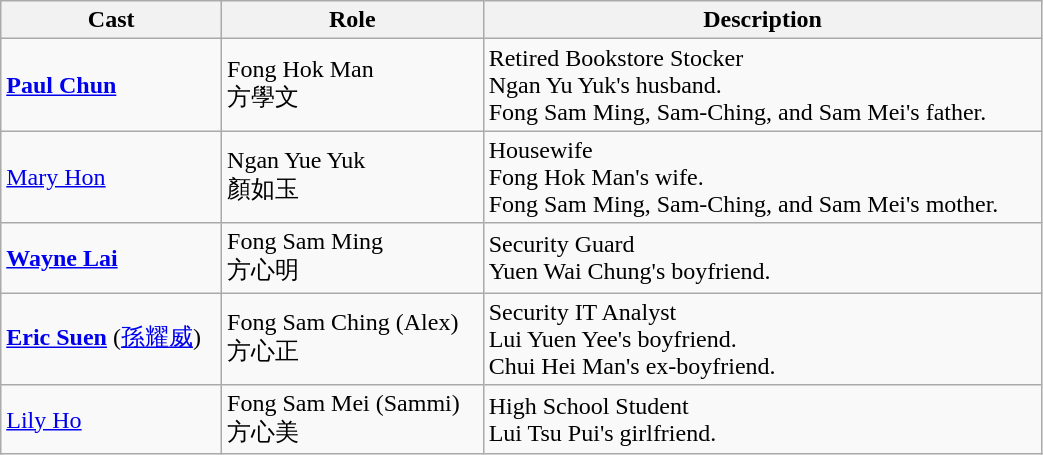<table class="wikitable" width="55%">
<tr>
<th>Cast</th>
<th>Role</th>
<th>Description</th>
</tr>
<tr>
<td><strong><a href='#'>Paul Chun</a></strong></td>
<td>Fong Hok Man<br> 方學文</td>
<td>Retired Bookstore Stocker<br> Ngan Yu Yuk's husband.<br> Fong Sam Ming, Sam-Ching, and Sam Mei's father.</td>
</tr>
<tr>
<td><a href='#'>Mary Hon</a></td>
<td>Ngan Yue Yuk<br> 顏如玉</td>
<td>Housewife<br> Fong Hok Man's wife.<br> Fong Sam Ming, Sam-Ching, and Sam Mei's mother.</td>
</tr>
<tr>
<td><strong><a href='#'>Wayne Lai</a></strong></td>
<td>Fong Sam Ming<br> 方心明</td>
<td>Security Guard <br> Yuen Wai Chung's boyfriend.</td>
</tr>
<tr>
<td><strong><a href='#'>Eric Suen</a></strong> (<a href='#'>孫耀威</a>)</td>
<td>Fong Sam Ching (Alex)<br> 方心正</td>
<td>Security IT Analyst<br> Lui Yuen Yee's boyfriend. <br> Chui Hei Man's ex-boyfriend.</td>
</tr>
<tr>
<td><a href='#'>Lily Ho</a></td>
<td>Fong Sam Mei (Sammi)<br> 方心美</td>
<td>High School Student <br> Lui Tsu Pui's girlfriend.</td>
</tr>
</table>
